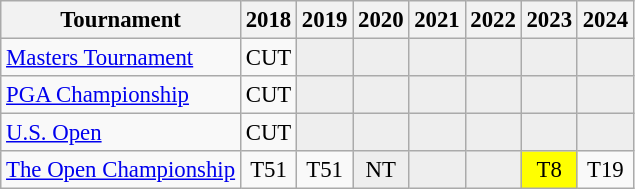<table class="wikitable" style="font-size:95%;text-align:center;">
<tr>
<th>Tournament</th>
<th>2018</th>
<th>2019</th>
<th>2020</th>
<th>2021</th>
<th>2022</th>
<th>2023</th>
<th>2024</th>
</tr>
<tr>
<td align=left><a href='#'>Masters Tournament</a></td>
<td>CUT</td>
<td style="background:#eeeeee;"></td>
<td style="background:#eeeeee;"></td>
<td style="background:#eeeeee;"></td>
<td style="background:#eeeeee;"></td>
<td style="background:#eeeeee;"></td>
<td style="background:#eeeeee;"></td>
</tr>
<tr>
<td align=left><a href='#'>PGA Championship</a></td>
<td>CUT</td>
<td style="background:#eeeeee;"></td>
<td style="background:#eeeeee;"></td>
<td style="background:#eeeeee;"></td>
<td style="background:#eeeeee;"></td>
<td style="background:#eeeeee;"></td>
<td style="background:#eeeeee;"></td>
</tr>
<tr>
<td align=left><a href='#'>U.S. Open</a></td>
<td>CUT</td>
<td style="background:#eeeeee;"></td>
<td style="background:#eeeeee;"></td>
<td style="background:#eeeeee;"></td>
<td style="background:#eeeeee;"></td>
<td style="background:#eeeeee;"></td>
<td style="background:#eeeeee;"></td>
</tr>
<tr>
<td align=left><a href='#'>The Open Championship</a></td>
<td>T51</td>
<td>T51</td>
<td style="background:#eeeeee;">NT</td>
<td style="background:#eeeeee;"></td>
<td style="background:#eeeeee;"></td>
<td style="background:yellow;">T8</td>
<td>T19</td>
</tr>
</table>
